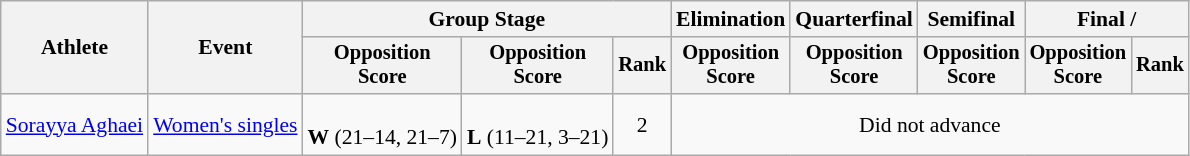<table class="wikitable" style="font-size:90%">
<tr>
<th rowspan=2>Athlete</th>
<th rowspan=2>Event</th>
<th colspan=3>Group Stage</th>
<th>Elimination</th>
<th>Quarterfinal</th>
<th>Semifinal</th>
<th colspan=2>Final / </th>
</tr>
<tr style="font-size:95%">
<th>Opposition<br>Score</th>
<th>Opposition<br>Score</th>
<th>Rank</th>
<th>Opposition<br>Score</th>
<th>Opposition<br>Score</th>
<th>Opposition<br>Score</th>
<th>Opposition<br>Score</th>
<th>Rank</th>
</tr>
<tr align=center>
<td align=left><a href='#'>Sorayya Aghaei</a></td>
<td align=left><a href='#'>Women's singles</a></td>
<td><br> <strong>W</strong> (21–14, 21–7)</td>
<td><br><strong>L</strong> (11–21, 3–21)</td>
<td>2</td>
<td colspan="5">Did not advance</td>
</tr>
</table>
